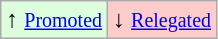<table class="wikitable" align="center">
<tr>
<td style="background:#ddffdd">↑ <small><a href='#'>Promoted</a></small></td>
<td style="background:#ffcccc">↓ <small><a href='#'>Relegated</a></small></td>
</tr>
</table>
